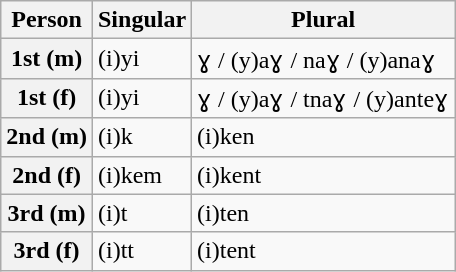<table class="wikitable">
<tr>
<th>Person</th>
<th>Singular</th>
<th>Plural</th>
</tr>
<tr>
<th>1st (m)</th>
<td>(i)yi</td>
<td>ɣ / (y)aɣ / naɣ / (y)anaɣ</td>
</tr>
<tr>
<th>1st (f)</th>
<td>(i)yi</td>
<td>ɣ / (y)aɣ / tnaɣ / (y)anteɣ</td>
</tr>
<tr>
<th>2nd (m)</th>
<td>(i)k</td>
<td>(i)ken</td>
</tr>
<tr>
<th>2nd (f)</th>
<td>(i)kem</td>
<td>(i)kent</td>
</tr>
<tr>
<th>3rd (m)</th>
<td>(i)t</td>
<td>(i)ten</td>
</tr>
<tr>
<th>3rd (f)</th>
<td>(i)tt</td>
<td>(i)tent</td>
</tr>
</table>
